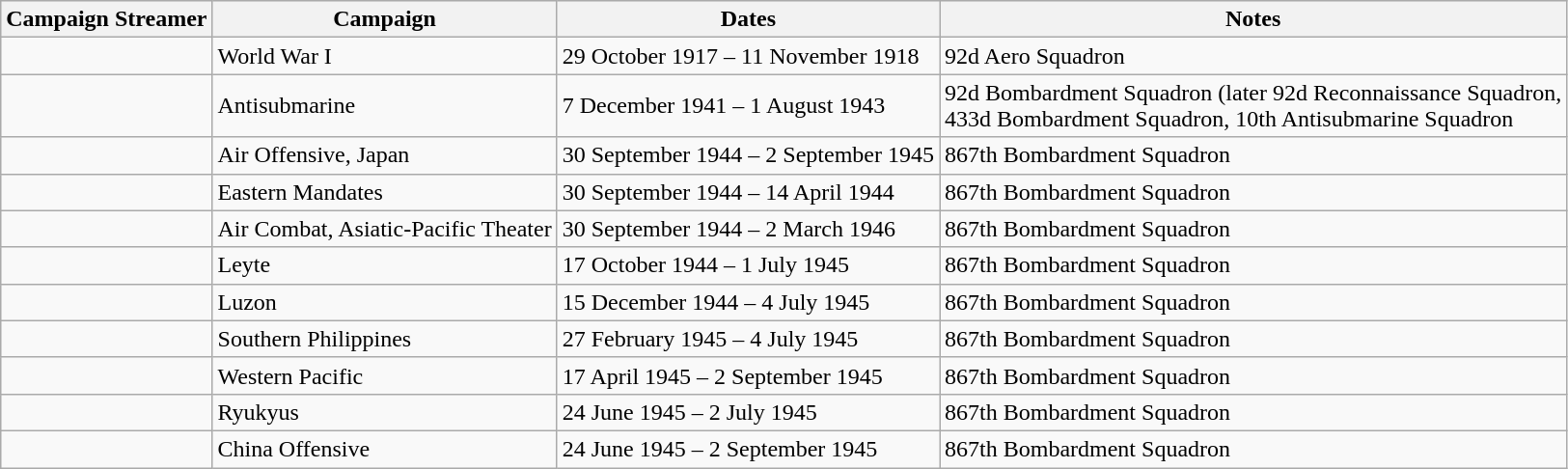<table class="wikitable">
<tr style="background:#efefef;">
<th>Campaign Streamer</th>
<th>Campaign</th>
<th>Dates</th>
<th>Notes</th>
</tr>
<tr>
<td></td>
<td>World War I</td>
<td>29 October 1917 – 11 November 1918</td>
<td>92d Aero Squadron</td>
</tr>
<tr>
<td></td>
<td>Antisubmarine</td>
<td>7 December 1941 – 1 August 1943</td>
<td>92d Bombardment Squadron (later 92d Reconnaissance Squadron,<br> 433d Bombardment Squadron, 10th Antisubmarine Squadron</td>
</tr>
<tr>
<td></td>
<td>Air Offensive, Japan</td>
<td>30 September 1944 – 2 September 1945</td>
<td>867th Bombardment Squadron</td>
</tr>
<tr>
<td></td>
<td>Eastern Mandates</td>
<td>30 September 1944 – 14 April 1944</td>
<td>867th Bombardment Squadron</td>
</tr>
<tr>
<td></td>
<td>Air Combat, Asiatic-Pacific Theater</td>
<td>30 September 1944 – 2 March 1946</td>
<td>867th Bombardment Squadron</td>
</tr>
<tr>
<td></td>
<td>Leyte</td>
<td>17 October 1944 – 1 July 1945</td>
<td>867th Bombardment Squadron</td>
</tr>
<tr>
<td></td>
<td>Luzon</td>
<td>15 December 1944 – 4 July 1945</td>
<td>867th Bombardment Squadron</td>
</tr>
<tr>
<td></td>
<td>Southern Philippines</td>
<td>27 February 1945 – 4 July 1945</td>
<td>867th Bombardment Squadron</td>
</tr>
<tr>
<td></td>
<td>Western Pacific</td>
<td>17 April 1945 – 2 September 1945</td>
<td>867th Bombardment Squadron</td>
</tr>
<tr>
<td></td>
<td>Ryukyus</td>
<td>24 June 1945 – 2 July 1945</td>
<td>867th Bombardment Squadron</td>
</tr>
<tr>
<td></td>
<td>China Offensive</td>
<td>24 June 1945 – 2 September 1945</td>
<td>867th Bombardment Squadron</td>
</tr>
</table>
